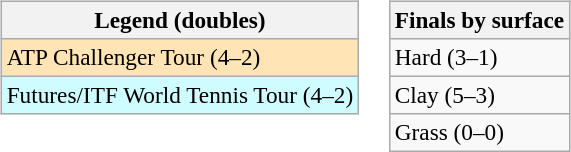<table>
<tr valign=top>
<td><br><table class=wikitable style=font-size:97%>
<tr>
<th>Legend (doubles)</th>
</tr>
<tr bgcolor=moccasin>
<td>ATP Challenger Tour (4–2)</td>
</tr>
<tr bgcolor=cffcff>
<td>Futures/ITF World Tennis Tour (4–2)</td>
</tr>
</table>
</td>
<td><br><table class=wikitable style=font-size:97%>
<tr>
<th>Finals by surface</th>
</tr>
<tr>
<td>Hard (3–1)</td>
</tr>
<tr>
<td>Clay (5–3)</td>
</tr>
<tr>
<td>Grass (0–0)</td>
</tr>
</table>
</td>
</tr>
</table>
